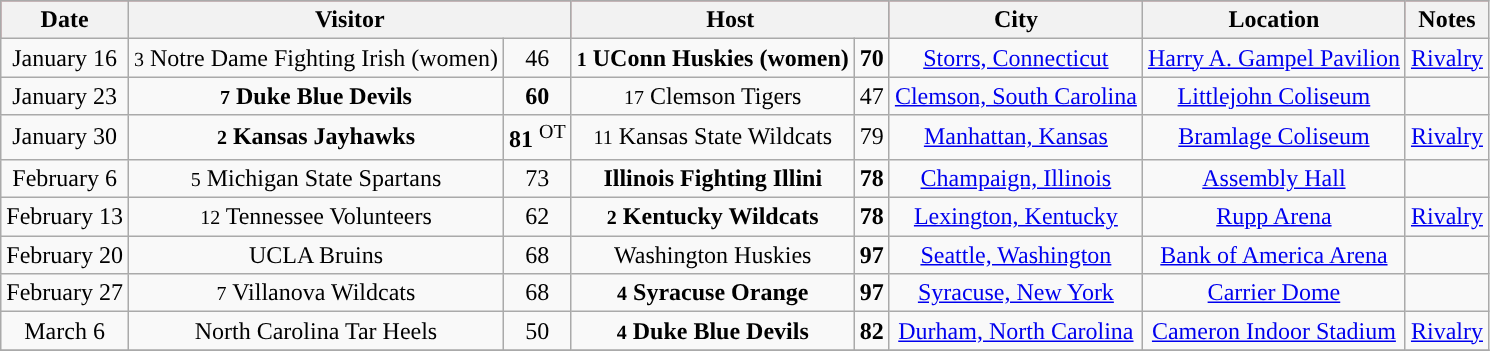<table class="wikitable" style="text-align:center">
<tr style="background:#A32638;"|>
<th>Date</th>
<th colspan=2>Visitor</th>
<th colspan=2>Host</th>
<th>City</th>
<th>Location</th>
<th>Notes</th>
</tr>
<tr>
<td>January 16</td>
<td><small>3</small> Notre Dame Fighting Irish (women)</td>
<td>46</td>
<td><strong><small>1</small> UConn Huskies (women)</strong></td>
<td><strong>70</strong></td>
<td><a href='#'>Storrs, Connecticut</a></td>
<td><a href='#'>Harry A. Gampel Pavilion</a></td>
<td><a href='#'>Rivalry</a></td>
</tr>
<tr>
<td>January 23</td>
<td><strong><small>7</small> Duke Blue Devils</strong></td>
<td><strong>60</strong></td>
<td><small>17</small> Clemson Tigers</td>
<td>47</td>
<td><a href='#'>Clemson, South Carolina</a></td>
<td><a href='#'>Littlejohn Coliseum</a></td>
<td></td>
</tr>
<tr>
<td>January 30</td>
<td><strong><small>2</small> Kansas Jayhawks</strong></td>
<td><strong>81</strong> <sup>OT</sup></td>
<td><small>11</small> Kansas State Wildcats</td>
<td>79</td>
<td><a href='#'>Manhattan, Kansas</a></td>
<td><a href='#'>Bramlage Coliseum</a></td>
<td><a href='#'>Rivalry</a></td>
</tr>
<tr>
<td>February 6</td>
<td><small>5</small> Michigan State Spartans</td>
<td>73</td>
<td><strong>Illinois Fighting Illini</strong></td>
<td><strong>78</strong></td>
<td><a href='#'>Champaign, Illinois</a></td>
<td><a href='#'>Assembly Hall</a></td>
<td></td>
</tr>
<tr>
<td>February 13</td>
<td><small>12</small> Tennessee Volunteers</td>
<td>62</td>
<td><strong><small>2</small> Kentucky Wildcats</strong></td>
<td><strong>78</strong></td>
<td><a href='#'>Lexington, Kentucky</a></td>
<td><a href='#'>Rupp Arena</a></td>
<td><a href='#'>Rivalry</a></td>
</tr>
<tr>
<td>February 20</td>
<td>UCLA Bruins</td>
<td>68</td>
<td>Washington Huskies</td>
<td><strong>97</strong></td>
<td><a href='#'>Seattle, Washington</a></td>
<td><a href='#'>Bank of America Arena</a></td>
<td></td>
</tr>
<tr>
<td>February 27</td>
<td><small>7</small> Villanova Wildcats</td>
<td>68</td>
<td><strong><small>4</small> Syracuse Orange</strong></td>
<td><strong>97</strong></td>
<td><a href='#'>Syracuse, New York</a></td>
<td><a href='#'>Carrier Dome</a></td>
<td></td>
</tr>
<tr>
<td>March 6</td>
<td>North Carolina Tar Heels</td>
<td>50</td>
<td><strong><small>4</small> Duke Blue Devils</strong></td>
<td><strong>82</strong></td>
<td><a href='#'>Durham, North Carolina</a></td>
<td><a href='#'>Cameron Indoor Stadium</a></td>
<td><a href='#'>Rivalry</a></td>
</tr>
<tr>
</tr>
</table>
